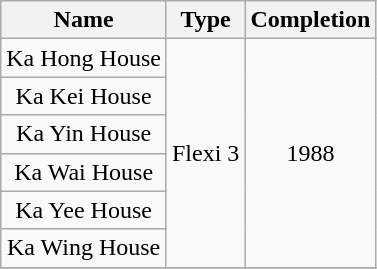<table class="wikitable" style="text-align: center">
<tr>
<th>Name</th>
<th>Type</th>
<th>Completion</th>
</tr>
<tr>
<td>Ka Hong House</td>
<td rowspan="6">Flexi 3</td>
<td rowspan="6">1988</td>
</tr>
<tr>
<td>Ka Kei House</td>
</tr>
<tr>
<td>Ka Yin House</td>
</tr>
<tr>
<td>Ka Wai House</td>
</tr>
<tr>
<td>Ka Yee House</td>
</tr>
<tr>
<td>Ka Wing House</td>
</tr>
<tr>
</tr>
</table>
